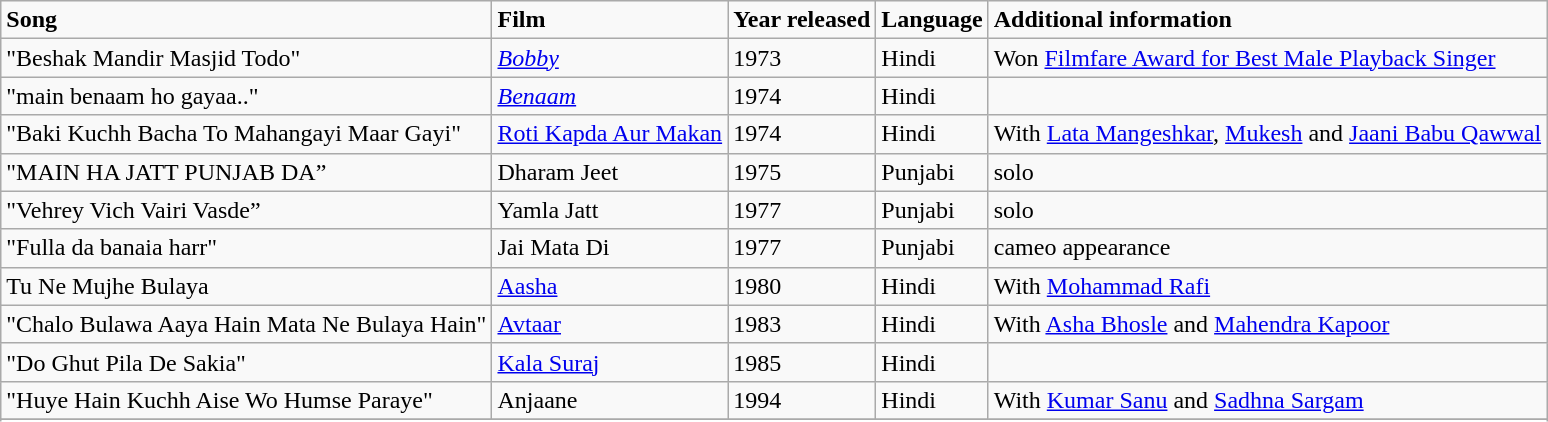<table class="wikitable sortable">
<tr>
<td><strong>Song</strong></td>
<td><strong>Film</strong></td>
<td><strong>Year released</strong></td>
<td><strong>Language</strong></td>
<td><strong>Additional information</strong></td>
</tr>
<tr>
<td>"Beshak Mandir Masjid Todo"</td>
<td><em><a href='#'>Bobby</a></em></td>
<td>1973</td>
<td>Hindi</td>
<td>Won <a href='#'>Filmfare Award for Best Male Playback Singer</a></td>
</tr>
<tr>
<td>"main benaam ho gayaa.."</td>
<td><em><a href='#'>Benaam</a></em></td>
<td>1974</td>
<td>Hindi</td>
<td></td>
</tr>
<tr>
<td>"Baki Kuchh Bacha To Mahangayi Maar Gayi"</td>
<td><a href='#'>Roti Kapda Aur Makan</a></td>
<td>1974</td>
<td>Hindi</td>
<td>With <a href='#'>Lata Mangeshkar</a>, <a href='#'>Mukesh</a> and <a href='#'>Jaani Babu Qawwal</a></td>
</tr>
<tr>
<td>"MAIN HA JATT PUNJAB DA”</td>
<td>Dharam Jeet</td>
<td>1975</td>
<td>Punjabi</td>
<td>solo</td>
</tr>
<tr>
<td>"Vehrey Vich Vairi Vasde”</td>
<td>Yamla Jatt</td>
<td>1977</td>
<td>Punjabi</td>
<td>solo</td>
</tr>
<tr>
<td>"Fulla da banaia harr"</td>
<td>Jai Mata Di</td>
<td>1977</td>
<td>Punjabi</td>
<td>cameo appearance</td>
</tr>
<tr>
<td>Tu Ne Mujhe Bulaya</td>
<td><a href='#'>Aasha</a></td>
<td>1980</td>
<td>Hindi</td>
<td>With <a href='#'>Mohammad Rafi</a></td>
</tr>
<tr>
<td>"Chalo Bulawa Aaya Hain Mata Ne Bulaya Hain"</td>
<td><a href='#'>Avtaar</a></td>
<td>1983</td>
<td>Hindi</td>
<td>With <a href='#'>Asha Bhosle</a> and <a href='#'>Mahendra Kapoor</a></td>
</tr>
<tr>
<td>"Do Ghut Pila De Sakia"</td>
<td><a href='#'>Kala Suraj</a></td>
<td>1985</td>
<td>Hindi</td>
<td></td>
</tr>
<tr>
<td>"Huye Hain Kuchh Aise Wo Humse Paraye"</td>
<td>Anjaane</td>
<td>1994</td>
<td>Hindi</td>
<td>With <a href='#'>Kumar Sanu</a> and <a href='#'>Sadhna Sargam</a></td>
</tr>
<tr>
</tr>
<tr>
</tr>
</table>
